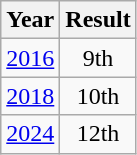<table class="wikitable" style="text-align:center">
<tr>
<th>Year</th>
<th>Result</th>
</tr>
<tr>
<td><a href='#'>2016</a></td>
<td>9th</td>
</tr>
<tr>
<td><a href='#'>2018</a></td>
<td>10th</td>
</tr>
<tr>
<td><a href='#'>2024</a></td>
<td>12th</td>
</tr>
</table>
